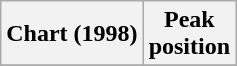<table class="wikitable sortable plainrowheaders" style="text-align:center">
<tr>
<th scope="col">Chart (1998)</th>
<th scope="col">Peak<br>position</th>
</tr>
<tr>
</tr>
</table>
